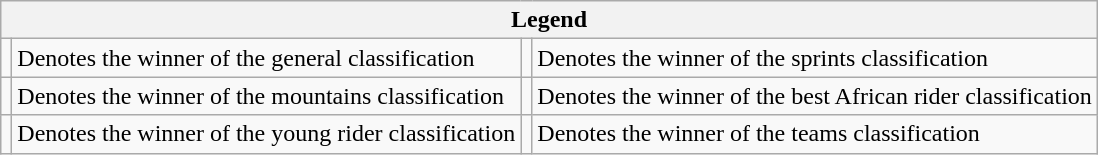<table class="wikitable">
<tr>
<th colspan="4">Legend</th>
</tr>
<tr>
<td></td>
<td>Denotes the winner of the general classification</td>
<td></td>
<td>Denotes the winner of the sprints classification</td>
</tr>
<tr>
<td></td>
<td>Denotes the winner of the mountains classification</td>
<td></td>
<td>Denotes the winner of the best African rider classification</td>
</tr>
<tr>
<td></td>
<td>Denotes the winner of the young rider classification</td>
<td></td>
<td>Denotes the winner of the teams classification</td>
</tr>
</table>
